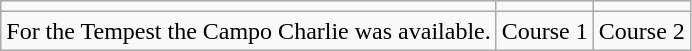<table class="wikitable" style="text-align:center;">
<tr>
<td></td>
<td></td>
<td></td>
</tr>
<tr>
<td>For the Tempest the Campo Charlie was available.</td>
<td>Course 1</td>
<td>Course 2</td>
</tr>
</table>
